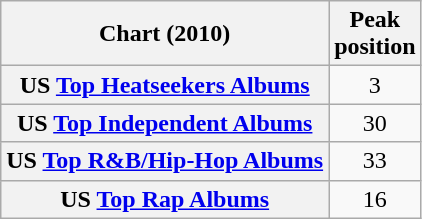<table class="wikitable sortable plainrowheaders">
<tr>
<th>Chart (2010)</th>
<th>Peak<br>position</th>
</tr>
<tr>
<th scope="row">US <a href='#'>Top Heatseekers Albums</a></th>
<td style="text-align:center;">3</td>
</tr>
<tr>
<th scope="row">US <a href='#'>Top Independent Albums</a></th>
<td style="text-align:center;">30</td>
</tr>
<tr>
<th scope="row">US <a href='#'>Top R&B/Hip-Hop Albums</a></th>
<td style="text-align:center;">33</td>
</tr>
<tr>
<th scope="row">US <a href='#'>Top Rap Albums</a></th>
<td style="text-align:center;">16</td>
</tr>
</table>
